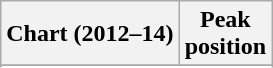<table class="wikitable sortable plainrowheaders">
<tr>
<th>Chart (2012–14)</th>
<th>Peak<br>position</th>
</tr>
<tr>
</tr>
<tr>
</tr>
<tr>
</tr>
<tr>
</tr>
<tr>
</tr>
<tr>
</tr>
<tr>
</tr>
<tr>
</tr>
<tr>
</tr>
<tr>
</tr>
<tr>
</tr>
</table>
